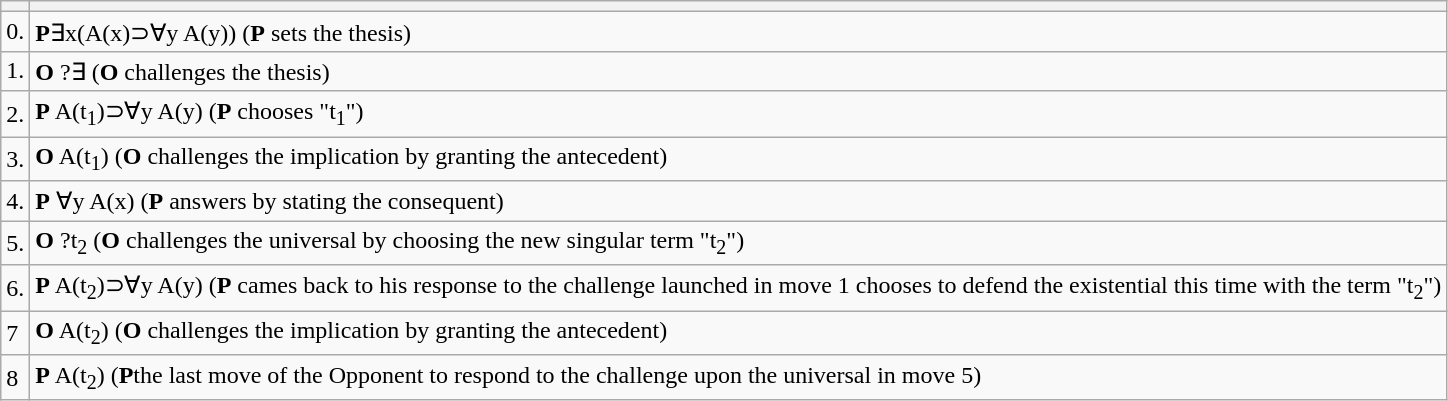<table class="wikitable">
<tr>
<th></th>
<th></th>
</tr>
<tr>
<td>0.</td>
<td><strong>P</strong>∃x(A(x)⊃∀y A(y)) (<strong>P</strong> sets the thesis)</td>
</tr>
<tr>
<td>1.</td>
<td><strong>O</strong> ?∃ (<strong>O</strong> challenges the thesis)</td>
</tr>
<tr>
<td>2.</td>
<td><strong>P</strong> A(t<sub>1</sub>)⊃∀y A(y) (<strong>P</strong> chooses "t<sub>1</sub>")</td>
</tr>
<tr>
<td>3.</td>
<td><strong>O</strong> A(t<sub>1</sub>) (<strong>O</strong> challenges the implication by granting the antecedent)</td>
</tr>
<tr>
<td>4.</td>
<td><strong>P</strong> ∀y A(x) (<strong>P</strong> answers by stating the consequent)</td>
</tr>
<tr>
<td>5.</td>
<td><strong>O</strong> ?t<sub>2</sub> (<strong>O</strong> challenges the universal by choosing the new singular term "t<sub>2</sub>")</td>
</tr>
<tr>
<td>6.</td>
<td><strong>P</strong> A(t<sub>2</sub>)⊃∀y A(y) (<strong>P</strong> cames back to his response to the challenge launched in move 1 chooses to defend the existential this time with the term "t<sub>2</sub>")</td>
</tr>
<tr>
<td>7</td>
<td><strong>O</strong> A(t<sub>2</sub>) (<strong>O</strong> challenges the implication by granting the antecedent)</td>
</tr>
<tr>
<td>8</td>
<td><strong>P</strong> A(t<sub>2</sub>) (<strong>P</strong>the last move of the Opponent to respond to the challenge upon the universal in move 5)</td>
</tr>
</table>
